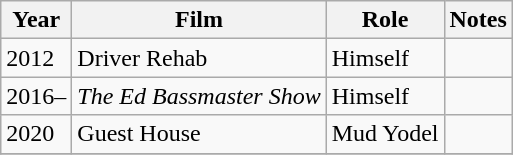<table class="wikitable sortable">
<tr>
<th>Year</th>
<th>Film</th>
<th>Role</th>
<th class="unsortable">Notes</th>
</tr>
<tr>
<td>2012</td>
<td>Driver Rehab</td>
<td>Himself</td>
<td></td>
</tr>
<tr>
<td>2016–</td>
<td><em>The Ed Bassmaster Show</em></td>
<td>Himself</td>
<td></td>
</tr>
<tr>
<td>2020</td>
<td>Guest House</td>
<td>Mud Yodel</td>
<td></td>
</tr>
<tr>
</tr>
</table>
